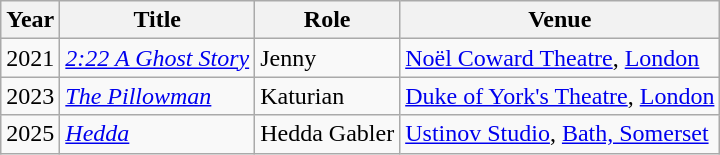<table class="wikitable">
<tr>
<th>Year</th>
<th>Title</th>
<th>Role</th>
<th>Venue</th>
</tr>
<tr>
<td>2021</td>
<td><a href='#'><em>2:22 A Ghost Story</em></a></td>
<td>Jenny</td>
<td><a href='#'>Noël Coward Theatre</a>, <a href='#'>London</a></td>
</tr>
<tr>
<td>2023</td>
<td><a href='#'><em>The Pillowman</em></a></td>
<td>Katurian</td>
<td><a href='#'>Duke of York's Theatre</a>, <a href='#'>London</a></td>
</tr>
<tr>
<td>2025</td>
<td><a href='#'><em>Hedda</em></a></td>
<td>Hedda Gabler</td>
<td><a href='#'>Ustinov Studio</a>, <a href='#'>Bath, Somerset</a></td>
</tr>
</table>
